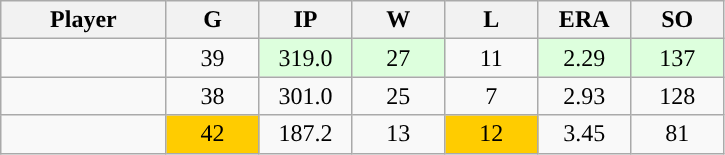<table class="wikitable sortable">
<tr>
<th bgcolor="#DDDDFF" width="16%">Player</th>
<th bgcolor="#DDDDFF" width="9%">G</th>
<th bgcolor="#DDDDFF" width="9%">IP</th>
<th bgcolor="#DDDDFF" width="9%">W</th>
<th bgcolor="#DDDDFF" width="9%">L</th>
<th bgcolor="#DDDDFF" width="9%">ERA</th>
<th bgcolor="#DDDDFF" width="9%">SO</th>
</tr>
<tr align="center">
<td></td>
<td>39</td>
<td style="background:#DDFFDD;">319.0</td>
<td style="background:#DDFFDD;">27</td>
<td>11</td>
<td style="background:#DDFFDD;">2.29</td>
<td style="background:#DDFFDD;">137</td>
</tr>
<tr align="center">
<td></td>
<td>38</td>
<td>301.0</td>
<td>25</td>
<td>7</td>
<td>2.93</td>
<td>128</td>
</tr>
<tr align="center">
<td></td>
<td style="background:#fc0;">42</td>
<td>187.2</td>
<td>13</td>
<td style="background:#fc0;">12</td>
<td>3.45</td>
<td>81</td>
</tr>
</table>
